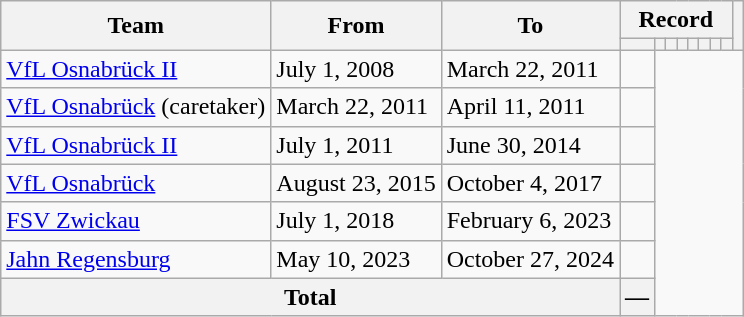<table class="wikitable" style="text-align: center">
<tr>
<th rowspan="2">Team</th>
<th rowspan="2">From</th>
<th rowspan="2">To</th>
<th colspan="8">Record</th>
<th rowspan=2></th>
</tr>
<tr>
<th></th>
<th></th>
<th></th>
<th></th>
<th></th>
<th></th>
<th></th>
<th></th>
</tr>
<tr>
<td align=left><a href='#'>VfL Osnabrück II</a></td>
<td align=left>July 1, 2008</td>
<td align=left>March 22, 2011<br></td>
<td></td>
</tr>
<tr>
<td align=left><a href='#'>VfL Osnabrück</a> (caretaker)</td>
<td align=left>March 22, 2011</td>
<td align=left>April 11, 2011<br></td>
<td></td>
</tr>
<tr>
<td align=left><a href='#'>VfL Osnabrück II</a></td>
<td align=left>July 1, 2011</td>
<td align=left>June 30, 2014<br></td>
<td></td>
</tr>
<tr>
<td align=left><a href='#'>VfL Osnabrück</a></td>
<td align=left>August 23, 2015</td>
<td align=left>October 4, 2017<br></td>
<td></td>
</tr>
<tr>
<td align=left><a href='#'>FSV Zwickau</a></td>
<td align=left>July 1, 2018</td>
<td align=left>February 6, 2023<br></td>
<td></td>
</tr>
<tr>
<td align=left><a href='#'>Jahn Regensburg</a></td>
<td align=left>May 10, 2023</td>
<td align=left>October 27, 2024<br></td>
<td></td>
</tr>
<tr>
<th colspan="3">Total<br></th>
<th>—</th>
</tr>
</table>
